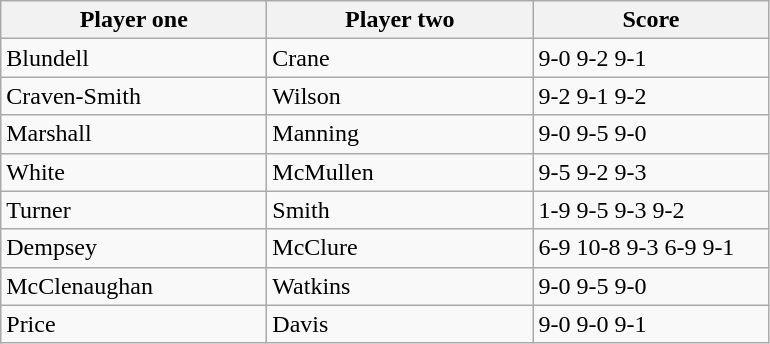<table class="wikitable">
<tr>
<th width=170>Player one</th>
<th width=170>Player two</th>
<th width=150>Score</th>
</tr>
<tr>
<td> Blundell</td>
<td> Crane</td>
<td>9-0 9-2 9-1</td>
</tr>
<tr>
<td> Craven-Smith</td>
<td> Wilson</td>
<td>9-2 9-1 9-2</td>
</tr>
<tr>
<td> Marshall</td>
<td> Manning</td>
<td>9-0 9-5 9-0</td>
</tr>
<tr>
<td> White</td>
<td> McMullen</td>
<td>9-5 9-2 9-3</td>
</tr>
<tr>
<td> Turner</td>
<td> Smith</td>
<td>1-9 9-5 9-3 9-2</td>
</tr>
<tr>
<td> Dempsey</td>
<td> McClure</td>
<td>6-9 10-8 9-3 6-9 9-1</td>
</tr>
<tr>
<td> McClenaughan</td>
<td> Watkins</td>
<td>9-0 9-5 9-0</td>
</tr>
<tr>
<td> Price</td>
<td> Davis</td>
<td>9-0 9-0 9-1</td>
</tr>
</table>
